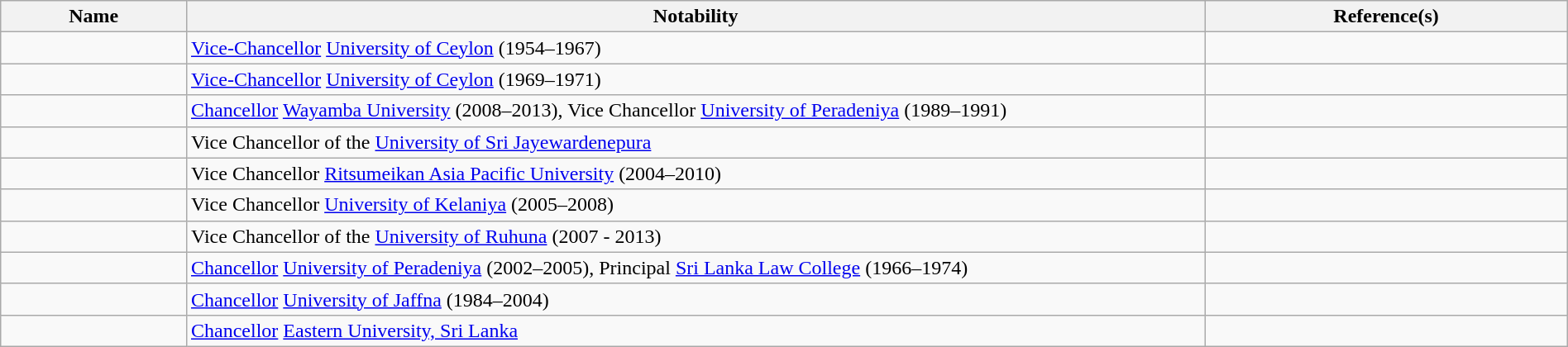<table class="wikitable sortable" style="width:100%">
<tr>
<th style="width:*;">Name</th>
<th style="width:65%;" class="unsortable">Notability</th>
<th style="width:*;" class="unsortable">Reference(s)</th>
</tr>
<tr>
<td></td>
<td><a href='#'>Vice-Chancellor</a> <a href='#'>University of Ceylon</a> (1954–1967)</td>
<td style="text-align:center;"></td>
</tr>
<tr>
<td></td>
<td><a href='#'>Vice-Chancellor</a> <a href='#'>University of Ceylon</a> (1969–1971)</td>
<td style="text-align:center;"></td>
</tr>
<tr>
<td></td>
<td><a href='#'>Chancellor</a> <a href='#'>Wayamba University</a> (2008–2013), Vice Chancellor <a href='#'>University of Peradeniya</a> (1989–1991)</td>
<td style="text-align:center;"></td>
</tr>
<tr>
<td></td>
<td>Vice Chancellor of the <a href='#'>University of Sri Jayewardenepura</a></td>
<td style="text-align:center;"></td>
</tr>
<tr>
<td></td>
<td>Vice Chancellor <a href='#'>Ritsumeikan Asia Pacific University</a> (2004–2010)</td>
<td style="text-align:center;"></td>
</tr>
<tr>
<td></td>
<td>Vice Chancellor <a href='#'>University of Kelaniya</a> (2005–2008)</td>
<td style="text-align:center;"></td>
</tr>
<tr>
<td></td>
<td>Vice Chancellor of the <a href='#'>University of Ruhuna</a> (2007 - 2013)</td>
<td style="text-align:center;"></td>
</tr>
<tr>
<td></td>
<td><a href='#'>Chancellor</a> <a href='#'>University of Peradeniya</a> (2002–2005), Principal <a href='#'>Sri Lanka Law College</a> (1966–1974)</td>
<td style="text-align:center;"></td>
</tr>
<tr>
<td></td>
<td><a href='#'>Chancellor</a> <a href='#'>University of Jaffna</a> (1984–2004)</td>
<td style="text-align:center;"></td>
</tr>
<tr>
<td></td>
<td><a href='#'>Chancellor</a> <a href='#'>Eastern University, Sri Lanka</a></td>
<td style="text-align:center;"></td>
</tr>
</table>
